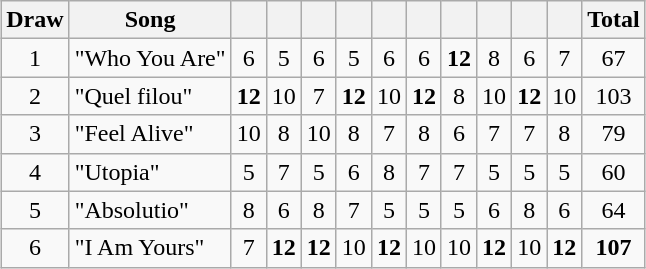<table class="wikitable collapsible" style="margin: 1em auto 1em auto; text-align:center;">
<tr>
<th>Draw</th>
<th>Song</th>
<th></th>
<th></th>
<th></th>
<th></th>
<th></th>
<th></th>
<th></th>
<th></th>
<th></th>
<th></th>
<th>Total</th>
</tr>
<tr>
<td>1</td>
<td align="left">"Who You Are"</td>
<td>6</td>
<td>5</td>
<td>6</td>
<td>5</td>
<td>6</td>
<td>6</td>
<td><strong>12</strong></td>
<td>8</td>
<td>6</td>
<td>7</td>
<td>67</td>
</tr>
<tr>
<td>2</td>
<td align="left">"Quel filou"</td>
<td><strong>12</strong></td>
<td>10</td>
<td>7</td>
<td><strong>12</strong></td>
<td>10</td>
<td><strong>12</strong></td>
<td>8</td>
<td>10</td>
<td><strong>12</strong></td>
<td>10</td>
<td>103</td>
</tr>
<tr>
<td>3</td>
<td align="left">"Feel Alive"</td>
<td>10</td>
<td>8</td>
<td>10</td>
<td>8</td>
<td>7</td>
<td>8</td>
<td>6</td>
<td>7</td>
<td>7</td>
<td>8</td>
<td>79</td>
</tr>
<tr>
<td>4</td>
<td align="left">"Utopia"</td>
<td>5</td>
<td>7</td>
<td>5</td>
<td>6</td>
<td>8</td>
<td>7</td>
<td>7</td>
<td>5</td>
<td>5</td>
<td>5</td>
<td>60</td>
</tr>
<tr>
<td>5</td>
<td align="left">"Absolutio"</td>
<td>8</td>
<td>6</td>
<td>8</td>
<td>7</td>
<td>5</td>
<td>5</td>
<td>5</td>
<td>6</td>
<td>8</td>
<td>6</td>
<td>64</td>
</tr>
<tr>
<td>6</td>
<td align="left">"I Am Yours"</td>
<td>7</td>
<td><strong>12</strong></td>
<td><strong>12</strong></td>
<td>10</td>
<td><strong>12</strong></td>
<td>10</td>
<td>10</td>
<td><strong>12</strong></td>
<td>10</td>
<td><strong>12</strong></td>
<td><strong>107</strong></td>
</tr>
</table>
